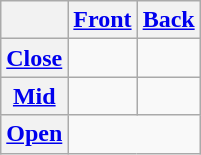<table class="wikitable" style="text-align:center">
<tr>
<th></th>
<th><a href='#'>Front</a></th>
<th><a href='#'>Back</a></th>
</tr>
<tr align="center">
<th><a href='#'>Close</a></th>
<td> </td>
<td> </td>
</tr>
<tr>
<th><a href='#'>Mid</a></th>
<td></td>
<td></td>
</tr>
<tr align="center">
<th><a href='#'>Open</a></th>
<td colspan="2"> </td>
</tr>
</table>
